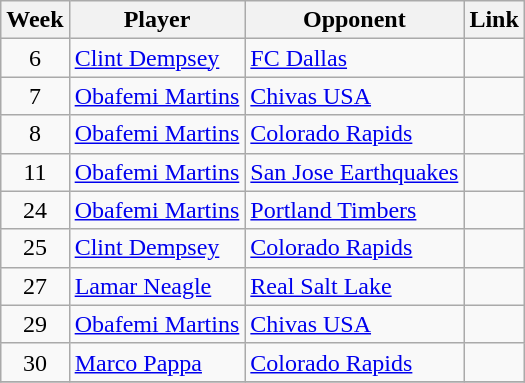<table class=wikitable>
<tr>
<th>Week</th>
<th>Player</th>
<th>Opponent</th>
<th>Link</th>
</tr>
<tr>
<td align=center>6</td>
<td> <a href='#'>Clint Dempsey</a></td>
<td><a href='#'>FC Dallas</a></td>
<td></td>
</tr>
<tr>
<td align=center>7</td>
<td> <a href='#'>Obafemi Martins</a></td>
<td><a href='#'>Chivas USA</a></td>
<td></td>
</tr>
<tr>
<td align=center>8</td>
<td> <a href='#'>Obafemi Martins</a></td>
<td><a href='#'>Colorado Rapids</a></td>
<td></td>
</tr>
<tr>
<td align=center>11</td>
<td> <a href='#'>Obafemi Martins</a></td>
<td><a href='#'>San Jose Earthquakes</a></td>
<td></td>
</tr>
<tr>
<td align=center>24</td>
<td> <a href='#'>Obafemi Martins</a></td>
<td><a href='#'>Portland Timbers</a></td>
<td></td>
</tr>
<tr>
<td align=center>25</td>
<td> <a href='#'>Clint Dempsey</a></td>
<td><a href='#'>Colorado Rapids</a></td>
<td></td>
</tr>
<tr>
<td align=center>27</td>
<td> <a href='#'>Lamar Neagle</a></td>
<td><a href='#'>Real Salt Lake</a></td>
<td></td>
</tr>
<tr>
<td align=center>29</td>
<td> <a href='#'>Obafemi Martins</a></td>
<td><a href='#'>Chivas USA</a></td>
<td></td>
</tr>
<tr>
<td align=center>30</td>
<td> <a href='#'>Marco Pappa</a></td>
<td><a href='#'>Colorado Rapids</a></td>
<td></td>
</tr>
<tr>
</tr>
</table>
